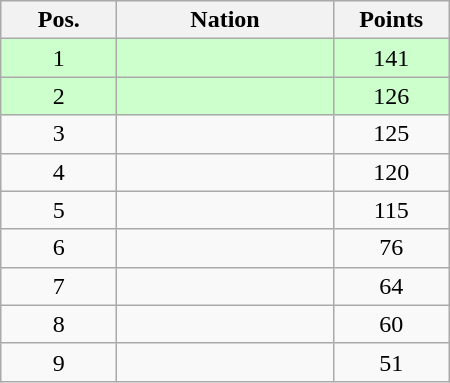<table class="wikitable gauche" cellspacing="1" style="width:300px;">
<tr style="background:#efefef; text-align:center;">
<th style="width:70px;">Pos.</th>
<th>Nation</th>
<th style="width:70px;">Points</th>
</tr>
<tr style="vertical-align:top; text-align:center; background:#ccffcc;">
<td>1</td>
<td style="text-align:left;"></td>
<td>141</td>
</tr>
<tr style="vertical-align:top; text-align:center; background:#ccffcc;">
<td>2</td>
<td style="text-align:left;"></td>
<td>126</td>
</tr>
<tr style="vertical-align:top; text-align:center;">
<td>3</td>
<td style="text-align:left;"></td>
<td>125</td>
</tr>
<tr style="vertical-align:top; text-align:center;">
<td>4</td>
<td style="text-align:left;"></td>
<td>120</td>
</tr>
<tr style="vertical-align:top; text-align:center;">
<td>5</td>
<td style="text-align:left;"></td>
<td>115</td>
</tr>
<tr style="vertical-align:top; text-align:center;">
<td>6</td>
<td style="text-align:left;"></td>
<td>76</td>
</tr>
<tr style="vertical-align:top; text-align:center;">
<td>7</td>
<td style="text-align:left;"></td>
<td>64</td>
</tr>
<tr style="vertical-align:top; text-align:center;">
<td>8</td>
<td style="text-align:left;"></td>
<td>60</td>
</tr>
<tr style="vertical-align:top; text-align:center;">
<td>9</td>
<td style="text-align:left;"></td>
<td>51</td>
</tr>
</table>
